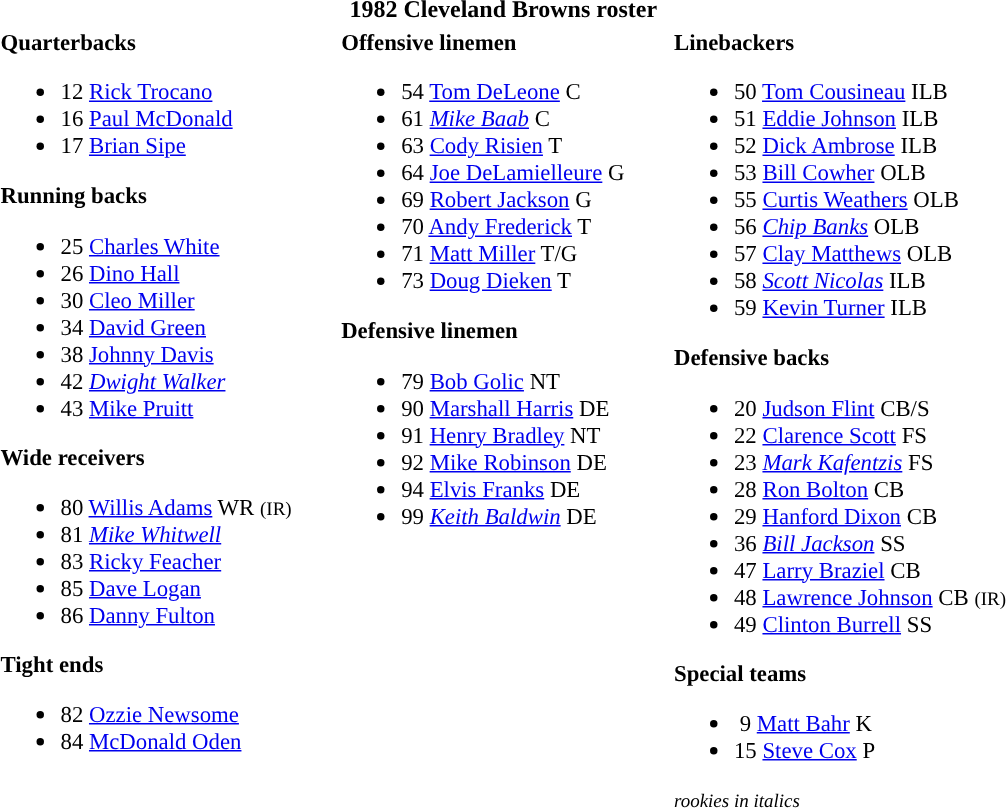<table class="toccolours" style="text-align: left;">
<tr>
<th colspan="7" style="text-align:center;">1982 Cleveland Browns roster</th>
</tr>
<tr>
<td style="font-size:95%; vertical-align:top;"><strong>Quarterbacks</strong><br><ul><li>12 <a href='#'>Rick Trocano</a></li><li>16 <a href='#'>Paul McDonald</a></li><li>17 <a href='#'>Brian Sipe</a></li></ul><strong>Running backs</strong><ul><li>25 <a href='#'>Charles White</a></li><li>26 <a href='#'>Dino Hall</a></li><li>30 <a href='#'>Cleo Miller</a></li><li>34 <a href='#'>David Green</a></li><li>38 <a href='#'>Johnny Davis</a></li><li>42 <em><a href='#'>Dwight Walker</a></em></li><li>43 <a href='#'>Mike Pruitt</a></li></ul><strong>Wide receivers</strong><ul><li>80 <a href='#'>Willis Adams</a> WR <small>(IR)</small> </li><li>81 <em><a href='#'>Mike Whitwell</a></em></li><li>83 <a href='#'>Ricky Feacher</a></li><li>85 <a href='#'>Dave Logan</a></li><li>86 <a href='#'>Danny Fulton</a></li></ul><strong>Tight ends</strong><ul><li>82 <a href='#'>Ozzie Newsome</a></li><li>84 <a href='#'>McDonald Oden</a></li></ul></td>
<td style="width: 25px;"></td>
<td style="font-size:95%; vertical-align:top;"><strong>Offensive linemen</strong><br><ul><li>54 <a href='#'>Tom DeLeone</a> C</li><li>61 <em><a href='#'>Mike Baab</a></em> C</li><li>63 <a href='#'>Cody Risien</a> T</li><li>64 <a href='#'>Joe DeLamielleure</a> G</li><li>69 <a href='#'>Robert Jackson</a> G</li><li>70 <a href='#'>Andy Frederick</a> T</li><li>71 <a href='#'>Matt Miller</a> T/G</li><li>73 <a href='#'>Doug Dieken</a> T</li></ul><strong>Defensive linemen</strong><ul><li>79 <a href='#'>Bob Golic</a> NT</li><li>90 <a href='#'>Marshall Harris</a> DE</li><li>91 <a href='#'>Henry Bradley</a> NT</li><li>92 <a href='#'>Mike Robinson</a> DE</li><li>94 <a href='#'>Elvis Franks</a> DE</li><li>99 <em><a href='#'>Keith Baldwin</a></em> DE</li></ul></td>
<td style="width: 25px;"></td>
<td style="font-size:95%; vertical-align:top;"><strong>Linebackers</strong><br><ul><li>50 <a href='#'>Tom Cousineau</a> ILB</li><li>51 <a href='#'>Eddie Johnson</a> ILB</li><li>52 <a href='#'>Dick Ambrose</a> ILB</li><li>53 <a href='#'>Bill Cowher</a> OLB</li><li>55 <a href='#'>Curtis Weathers</a> OLB</li><li>56 <em><a href='#'>Chip Banks</a></em> OLB</li><li>57 <a href='#'>Clay Matthews</a> OLB</li><li>58 <em><a href='#'>Scott Nicolas</a></em> ILB</li><li>59 <a href='#'>Kevin Turner</a> ILB</li></ul><strong>Defensive backs</strong><ul><li>20 <a href='#'>Judson Flint</a> CB/S</li><li>22 <a href='#'>Clarence Scott</a> FS</li><li>23 <em><a href='#'>Mark Kafentzis</a></em> FS</li><li>28 <a href='#'>Ron Bolton</a> CB</li><li>29 <a href='#'>Hanford Dixon</a> CB</li><li>36 <em><a href='#'>Bill Jackson</a></em> SS</li><li>47 <a href='#'>Larry Braziel</a> CB</li><li>48 <a href='#'>Lawrence Johnson</a> CB <small>(IR)</small> </li><li>49 <a href='#'>Clinton Burrell</a> SS</li></ul><strong>Special teams</strong><ul><li> 9 <a href='#'>Matt Bahr</a> K</li><li>15 <a href='#'>Steve Cox</a> P</li></ul><small><em>rookies in italics</em></small></td>
</tr>
</table>
